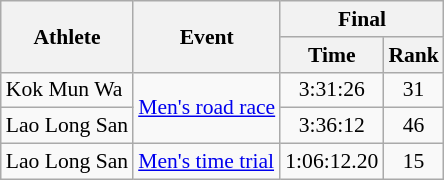<table class=wikitable style=font-size:90%;text-align:center>
<tr>
<th rowspan="2">Athlete</th>
<th rowspan="2">Event</th>
<th colspan=2>Final</th>
</tr>
<tr>
<th>Time</th>
<th>Rank</th>
</tr>
<tr>
<td align=left>Kok Mun Wa</td>
<td align=left rowspan=2><a href='#'>Men's road race</a></td>
<td>3:31:26</td>
<td>31</td>
</tr>
<tr>
<td align=left>Lao Long San</td>
<td>3:36:12</td>
<td>46</td>
</tr>
<tr>
<td align=left>Lao Long San</td>
<td align=left><a href='#'>Men's time trial</a></td>
<td>1:06:12.20</td>
<td>15</td>
</tr>
</table>
